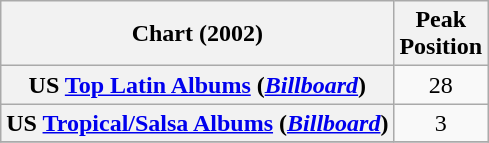<table class="wikitable plainrowheaders" style="text-align:center;">
<tr>
<th scope="col">Chart (2002)</th>
<th scope="col">Peak <br> Position</th>
</tr>
<tr>
<th scope="row">US <a href='#'>Top Latin Albums</a> (<em><a href='#'>Billboard</a></em>)</th>
<td style="text-align:center;">28</td>
</tr>
<tr>
<th scope="row">US <a href='#'>Tropical/Salsa Albums</a> (<em><a href='#'>Billboard</a></em>)</th>
<td style="text-align:center;">3</td>
</tr>
<tr>
</tr>
</table>
